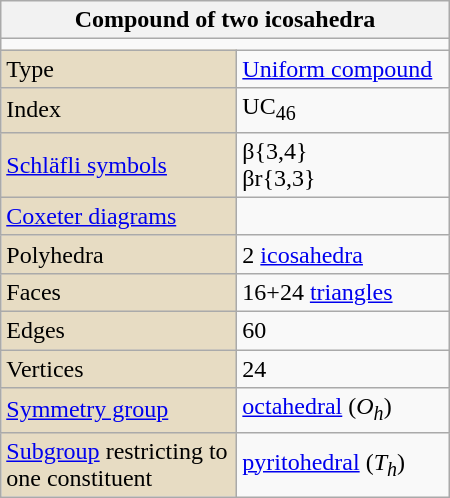<table class="wikitable" style="float:right; margin-left:8px; width:300px">
<tr>
<th bgcolor=#e7dcc3 colspan=2>Compound of two icosahedra</th>
</tr>
<tr>
<td align=center colspan=2></td>
</tr>
<tr>
<td bgcolor=#e7dcc3>Type</td>
<td><a href='#'>Uniform compound</a></td>
</tr>
<tr>
<td bgcolor=#e7dcc3>Index</td>
<td>UC<sub>46</sub></td>
</tr>
<tr>
<td bgcolor=#e7dcc3 width=150><a href='#'>Schläfli symbols</a></td>
<td>β{3,4}<br>βr{3,3}</td>
</tr>
<tr>
<td bgcolor=#e7dcc3><a href='#'>Coxeter diagrams</a></td>
<td><br></td>
</tr>
<tr>
<td bgcolor=#e7dcc3>Polyhedra</td>
<td>2 <a href='#'>icosahedra</a></td>
</tr>
<tr>
<td bgcolor=#e7dcc3>Faces</td>
<td>16+24 <a href='#'>triangles</a></td>
</tr>
<tr>
<td bgcolor=#e7dcc3>Edges</td>
<td>60</td>
</tr>
<tr>
<td bgcolor=#e7dcc3>Vertices</td>
<td>24</td>
</tr>
<tr>
<td bgcolor=#e7dcc3><a href='#'>Symmetry group</a></td>
<td><a href='#'>octahedral</a> (<em>O<sub>h</sub></em>)</td>
</tr>
<tr>
<td bgcolor=#e7dcc3><a href='#'>Subgroup</a> restricting to one constituent</td>
<td><a href='#'>pyritohedral</a> (<em>T<sub>h</sub></em>)</td>
</tr>
</table>
